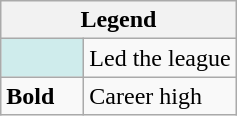<table class="wikitable mw-collapsible">
<tr>
<th colspan="2">Legend</th>
</tr>
<tr>
<td style="background:#cfecec; width:3em;"></td>
<td>Led the league</td>
</tr>
<tr>
<td><strong>Bold</strong></td>
<td>Career high</td>
</tr>
</table>
